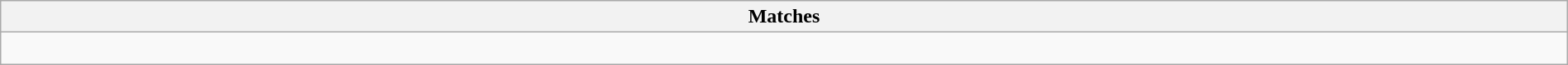<table class="wikitable collapsible collapsed" style="width:100%;">
<tr>
<th>Matches</th>
</tr>
<tr>
<td><br></td>
</tr>
</table>
